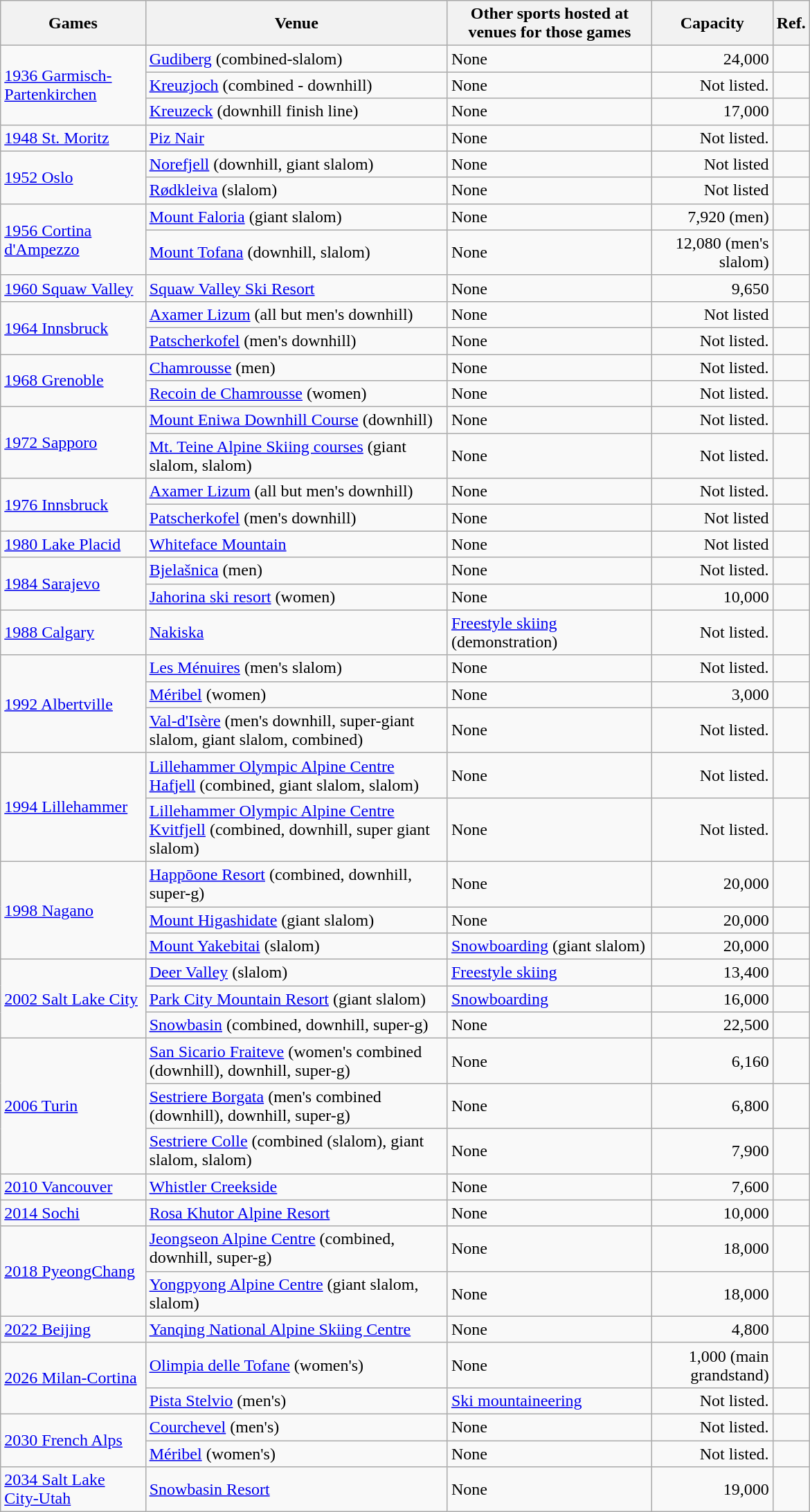<table class="wikitable sortable" width=780px>
<tr>
<th>Games</th>
<th>Venue</th>
<th>Other sports hosted at venues for those games</th>
<th>Capacity</th>
<th>Ref.</th>
</tr>
<tr>
<td rowspan="3"><a href='#'>1936 Garmisch-Partenkirchen</a></td>
<td><a href='#'>Gudiberg</a> (combined-slalom)</td>
<td>None</td>
<td align="right">24,000</td>
<td align=center></td>
</tr>
<tr>
<td><a href='#'>Kreuzjoch</a> (combined - downhill)</td>
<td>None</td>
<td align="right">Not listed.</td>
<td align=center></td>
</tr>
<tr>
<td><a href='#'>Kreuzeck</a> (downhill finish line)</td>
<td>None</td>
<td align="right">17,000</td>
<td align=center></td>
</tr>
<tr>
<td><a href='#'>1948 St. Moritz</a></td>
<td><a href='#'>Piz Nair</a></td>
<td>None</td>
<td align="right">Not listed.</td>
<td align=center></td>
</tr>
<tr>
<td rowspan="2"><a href='#'>1952 Oslo</a></td>
<td><a href='#'>Norefjell</a> (downhill, giant slalom)</td>
<td>None</td>
<td align="right">Not listed</td>
<td align=center></td>
</tr>
<tr>
<td><a href='#'>Rødkleiva</a> (slalom)</td>
<td>None</td>
<td align="right">Not listed</td>
<td align=center></td>
</tr>
<tr>
<td rowspan="2"><a href='#'>1956 Cortina d'Ampezzo</a></td>
<td><a href='#'>Mount Faloria</a> (giant slalom)</td>
<td>None</td>
<td align="right">7,920 (men)</td>
<td align=center></td>
</tr>
<tr>
<td><a href='#'>Mount Tofana</a> (downhill, slalom)</td>
<td>None</td>
<td align="right">12,080 (men's slalom)</td>
<td align=center></td>
</tr>
<tr>
<td><a href='#'>1960 Squaw Valley</a></td>
<td><a href='#'>Squaw Valley Ski Resort</a></td>
<td>None</td>
<td align="right">9,650</td>
<td align=center></td>
</tr>
<tr>
<td rowspan="2"><a href='#'>1964 Innsbruck</a></td>
<td><a href='#'>Axamer Lizum</a> (all but men's downhill)</td>
<td>None</td>
<td align="right">Not listed</td>
<td align=center></td>
</tr>
<tr>
<td><a href='#'>Patscherkofel</a> (men's downhill)</td>
<td>None</td>
<td align="right">Not listed.</td>
<td align=center></td>
</tr>
<tr>
<td rowspan="2"><a href='#'>1968 Grenoble</a></td>
<td><a href='#'>Chamrousse</a> (men)</td>
<td>None</td>
<td align="right">Not listed.</td>
<td align=center></td>
</tr>
<tr>
<td><a href='#'>Recoin de Chamrousse</a> (women)</td>
<td>None</td>
<td align="right">Not listed.</td>
<td align=center></td>
</tr>
<tr>
<td rowspan="2"><a href='#'>1972 Sapporo</a></td>
<td><a href='#'>Mount Eniwa Downhill Course</a> (downhill)</td>
<td>None</td>
<td align="right">Not listed.</td>
<td align=center></td>
</tr>
<tr>
<td><a href='#'>Mt. Teine Alpine Skiing courses</a> (giant slalom, slalom)</td>
<td>None</td>
<td align="right">Not listed.</td>
<td align=center></td>
</tr>
<tr>
<td rowspan="2"><a href='#'>1976 Innsbruck</a></td>
<td><a href='#'>Axamer Lizum</a> (all but men's downhill)</td>
<td>None</td>
<td align="right">Not listed.</td>
<td align=center></td>
</tr>
<tr>
<td><a href='#'>Patscherkofel</a> (men's downhill)</td>
<td>None</td>
<td align="right">Not listed</td>
<td align=center></td>
</tr>
<tr>
<td><a href='#'>1980 Lake Placid</a></td>
<td><a href='#'>Whiteface Mountain</a></td>
<td>None</td>
<td align="right">Not listed</td>
<td align=center></td>
</tr>
<tr>
<td rowspan="2"><a href='#'>1984 Sarajevo</a></td>
<td><a href='#'>Bjelašnica</a> (men)</td>
<td>None</td>
<td align="right">Not listed.</td>
<td align=center></td>
</tr>
<tr>
<td><a href='#'>Jahorina ski resort</a> (women)</td>
<td>None</td>
<td align="right">10,000</td>
<td align=center></td>
</tr>
<tr>
<td><a href='#'>1988 Calgary</a></td>
<td><a href='#'>Nakiska</a></td>
<td><a href='#'>Freestyle skiing</a> (demonstration)</td>
<td align="right">Not listed.</td>
<td align=center></td>
</tr>
<tr>
<td rowspan="3"><a href='#'>1992 Albertville</a></td>
<td><a href='#'>Les Ménuires</a> (men's slalom)</td>
<td>None</td>
<td align="right">Not listed.</td>
<td align=center></td>
</tr>
<tr>
<td><a href='#'>Méribel</a> (women)</td>
<td>None</td>
<td align="right">3,000</td>
<td align=center></td>
</tr>
<tr>
<td><a href='#'>Val-d'Isère</a> (men's downhill, super-giant slalom, giant slalom, combined)</td>
<td>None</td>
<td align="right">Not listed.</td>
<td align=center></td>
</tr>
<tr>
<td rowspan="2"><a href='#'>1994 Lillehammer</a></td>
<td><a href='#'>Lillehammer Olympic Alpine Centre Hafjell</a> (combined, giant slalom, slalom)</td>
<td>None</td>
<td align="right">Not listed.</td>
<td align=center></td>
</tr>
<tr>
<td><a href='#'>Lillehammer Olympic Alpine Centre Kvitfjell</a> (combined, downhill, super giant slalom)</td>
<td>None</td>
<td align="right">Not listed.</td>
<td align=center></td>
</tr>
<tr>
<td rowspan="3"><a href='#'>1998 Nagano</a></td>
<td><a href='#'>Happōone Resort</a> (combined, downhill, super-g)</td>
<td>None</td>
<td align="right">20,000</td>
<td align=center></td>
</tr>
<tr>
<td><a href='#'>Mount Higashidate</a> (giant slalom)</td>
<td>None</td>
<td align="right">20,000</td>
<td align=center></td>
</tr>
<tr>
<td><a href='#'>Mount Yakebitai</a> (slalom)</td>
<td><a href='#'>Snowboarding</a> (giant slalom)</td>
<td align="right">20,000</td>
<td align=center></td>
</tr>
<tr>
<td rowspan="3"><a href='#'>2002 Salt Lake City</a></td>
<td><a href='#'>Deer Valley</a> (slalom)</td>
<td><a href='#'>Freestyle skiing</a></td>
<td align="right">13,400</td>
<td align=center></td>
</tr>
<tr>
<td><a href='#'>Park City Mountain Resort</a> (giant slalom)</td>
<td><a href='#'>Snowboarding</a></td>
<td align="right">16,000</td>
<td align=center></td>
</tr>
<tr>
<td><a href='#'>Snowbasin</a> (combined, downhill, super-g)</td>
<td>None</td>
<td align="right">22,500</td>
<td align=center></td>
</tr>
<tr>
<td rowspan="3"><a href='#'>2006 Turin</a></td>
<td><a href='#'>San Sicario Fraiteve</a> (women's combined (downhill), downhill, super-g)</td>
<td>None</td>
<td align="right">6,160</td>
<td align=center></td>
</tr>
<tr>
<td><a href='#'>Sestriere Borgata</a> (men's combined (downhill), downhill, super-g)</td>
<td>None</td>
<td align="right">6,800</td>
<td align=center></td>
</tr>
<tr>
<td><a href='#'>Sestriere Colle</a> (combined (slalom), giant slalom, slalom)</td>
<td>None</td>
<td align="right">7,900</td>
<td align=center></td>
</tr>
<tr>
<td><a href='#'>2010 Vancouver</a></td>
<td><a href='#'>Whistler Creekside</a></td>
<td>None</td>
<td align="right">7,600</td>
<td align=center></td>
</tr>
<tr>
<td><a href='#'>2014 Sochi</a></td>
<td><a href='#'>Rosa Khutor Alpine Resort</a></td>
<td>None</td>
<td align="right">10,000</td>
<td align=center></td>
</tr>
<tr>
<td rowspan="2"><a href='#'>2018 PyeongChang</a></td>
<td><a href='#'>Jeongseon Alpine Centre</a> (combined, downhill, super-g)</td>
<td>None</td>
<td align="right">18,000</td>
<td align=center></td>
</tr>
<tr>
<td><a href='#'>Yongpyong Alpine Centre</a> (giant slalom, slalom)</td>
<td>None</td>
<td align="right">18,000</td>
<td align=center></td>
</tr>
<tr>
<td><a href='#'>2022 Beijing</a></td>
<td><a href='#'>Yanqing National Alpine Skiing Centre</a></td>
<td>None</td>
<td align="right">4,800</td>
<td align=center></td>
</tr>
<tr>
<td rowspan="2"><a href='#'>2026 Milan-Cortina</a></td>
<td><a href='#'>Olimpia delle Tofane</a> (women's)</td>
<td>None</td>
<td align="right">1,000 (main grandstand)</td>
<td align=center></td>
</tr>
<tr>
<td><a href='#'>Pista Stelvio</a> (men's)</td>
<td><a href='#'>Ski mountaineering</a></td>
<td align="right">Not listed.</td>
<td align=center></td>
</tr>
<tr>
<td rowspan="2"><a href='#'>2030 French Alps</a></td>
<td><a href='#'>Courchevel</a> (men's)</td>
<td>None</td>
<td align="right">Not listed.</td>
<td align=center></td>
</tr>
<tr>
<td><a href='#'>Méribel</a> (women's)</td>
<td>None</td>
<td align="right">Not listed.</td>
<td align=center></td>
</tr>
<tr>
<td><a href='#'>2034 Salt Lake City-Utah</a></td>
<td><a href='#'>Snowbasin Resort</a></td>
<td>None</td>
<td align="right">19,000</td>
<td align=center></td>
</tr>
</table>
